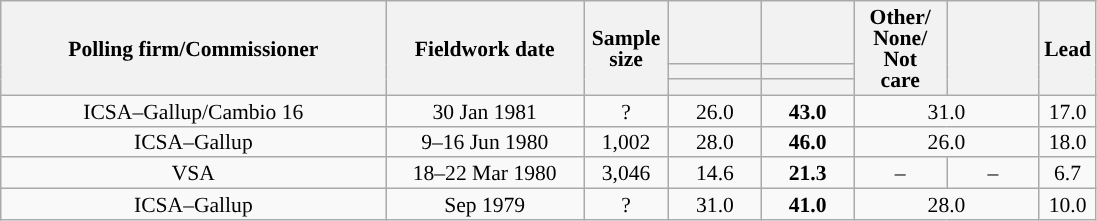<table class="wikitable collapsible collapsed" style="text-align:center; font-size:90%; line-height:14px;">
<tr style="height:42px;">
<th style="width:250px;" rowspan="3">Polling firm/Commissioner</th>
<th style="width:125px;" rowspan="3">Fieldwork date</th>
<th style="width:50px;" rowspan="3">Sample size</th>
<th style="width:55px;"></th>
<th style="width:55px;"></th>
<th style="width:55px;" rowspan="3">Other/<br>None/<br>Not<br>care</th>
<th style="width:55px;" rowspan="3"></th>
<th style="width:30px;" rowspan="3">Lead</th>
</tr>
<tr>
<th style="color:inherit;background:"></th>
<th style="color:inherit;background:"></th>
</tr>
<tr>
<th></th>
<th></th>
</tr>
<tr>
<td>ICSA–Gallup/Cambio 16</td>
<td>30 Jan 1981</td>
<td>?</td>
<td>26.0</td>
<td><strong>43.0</strong></td>
<td colspan="2">31.0</td>
<td style="background:">17.0</td>
</tr>
<tr>
<td>ICSA–Gallup</td>
<td>9–16 Jun 1980</td>
<td>1,002</td>
<td>28.0</td>
<td><strong>46.0</strong></td>
<td colspan="2">26.0</td>
<td style="background:">18.0</td>
</tr>
<tr>
<td>VSA</td>
<td>18–22 Mar 1980</td>
<td>3,046</td>
<td>14.6</td>
<td><strong>21.3</strong></td>
<td>–</td>
<td>–</td>
<td style="background:">6.7</td>
</tr>
<tr>
<td>ICSA–Gallup</td>
<td>Sep 1979</td>
<td>?</td>
<td>31.0</td>
<td><strong>41.0</strong></td>
<td colspan="2">28.0</td>
<td style="background:">10.0</td>
</tr>
</table>
